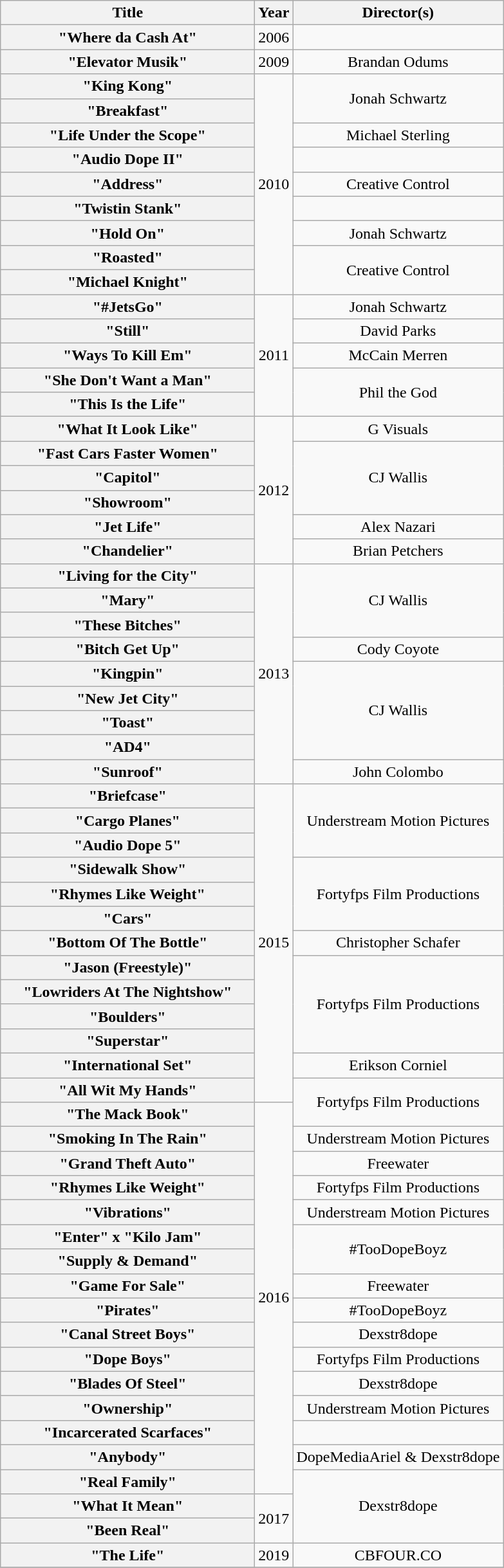<table class="wikitable plainrowheaders" style="text-align:center;">
<tr>
<th scope="col" style="width:16em;">Title</th>
<th scope="col">Year</th>
<th scope="col">Director(s)</th>
</tr>
<tr>
<th scope="row">"Where da Cash At"<br></th>
<td>2006</td>
<td></td>
</tr>
<tr>
<th scope="row">"Elevator Musik"</th>
<td>2009</td>
<td>Brandan Odums</td>
</tr>
<tr>
<th scope="row">"King Kong"</th>
<td rowspan="9">2010</td>
<td rowspan="2">Jonah Schwartz</td>
</tr>
<tr>
<th scope="row">"Breakfast"</th>
</tr>
<tr>
<th scope="row">"Life Under the Scope"</th>
<td>Michael Sterling</td>
</tr>
<tr>
<th scope="row">"Audio Dope II"</th>
<td></td>
</tr>
<tr>
<th scope="row">"Address"</th>
<td>Creative Control</td>
</tr>
<tr>
<th scope="row">"Twistin Stank"</th>
<td></td>
</tr>
<tr>
<th scope="row">"Hold On"</th>
<td>Jonah Schwartz</td>
</tr>
<tr>
<th scope="row">"Roasted"</th>
<td rowspan="2">Creative Control</td>
</tr>
<tr>
<th scope="row">"Michael Knight"</th>
</tr>
<tr>
<th scope="row">"#JetsGo"</th>
<td rowspan="5">2011</td>
<td>Jonah Schwartz</td>
</tr>
<tr>
<th scope="row">"Still"</th>
<td>David Parks</td>
</tr>
<tr>
<th scope="row">"Ways To Kill Em"</th>
<td>McCain Merren</td>
</tr>
<tr>
<th scope="row">"She Don't Want a Man"</th>
<td rowspan="2">Phil the God</td>
</tr>
<tr>
<th scope="row">"This Is the Life"</th>
</tr>
<tr>
<th scope="row">"What It Look Like"<br></th>
<td rowspan="6">2012</td>
<td>G Visuals</td>
</tr>
<tr>
<th scope="row">"Fast Cars Faster Women"<br></th>
<td rowspan="3">CJ Wallis</td>
</tr>
<tr>
<th scope="row">"Capitol"<br></th>
</tr>
<tr>
<th scope="row">"Showroom"</th>
</tr>
<tr>
<th scope="row">"Jet Life"<br></th>
<td>Alex Nazari</td>
</tr>
<tr>
<th scope="row">"Chandelier"</th>
<td>Brian Petchers</td>
</tr>
<tr>
<th scope="row">"Living for the City"<br></th>
<td rowspan="9">2013</td>
<td rowspan="3">CJ Wallis</td>
</tr>
<tr>
<th scope="row">"Mary"</th>
</tr>
<tr>
<th scope="row">"These Bitches"<br></th>
</tr>
<tr>
<th scope="row">"Bitch Get Up"<br></th>
<td>Cody Coyote</td>
</tr>
<tr>
<th scope="row">"Kingpin"</th>
<td rowspan="4">CJ Wallis</td>
</tr>
<tr>
<th scope="row">"New Jet City"</th>
</tr>
<tr>
<th scope="row">"Toast"<br></th>
</tr>
<tr>
<th scope="row">"AD4"<br></th>
</tr>
<tr>
<th scope="row">"Sunroof"<br></th>
<td>John Colombo</td>
</tr>
<tr>
<th scope="row">"Briefcase"</th>
<td rowspan="13">2015</td>
<td rowspan="3">Understream Motion Pictures</td>
</tr>
<tr>
<th scope="row">"Cargo Planes"</th>
</tr>
<tr>
<th scope="row">"Audio Dope 5"</th>
</tr>
<tr>
<th scope="row">"Sidewalk Show"</th>
<td rowspan="3">Fortyfps Film Productions</td>
</tr>
<tr>
<th scope="row">"Rhymes Like Weight"</th>
</tr>
<tr>
<th scope="row">"Cars"</th>
</tr>
<tr>
<th scope="row">"Bottom Of The Bottle" <br></th>
<td>Christopher Schafer</td>
</tr>
<tr>
<th scope="row">"Jason (Freestyle)"</th>
<td rowspan="4">Fortyfps Film Productions</td>
</tr>
<tr>
<th scope="row">"Lowriders At The Nightshow"</th>
</tr>
<tr>
<th scope="row">"Boulders"</th>
</tr>
<tr>
<th scope="row">"Superstar" <br></th>
</tr>
<tr>
<th scope="row">"International Set"</th>
<td>Erikson Corniel</td>
</tr>
<tr>
<th scope="row">"All Wit My Hands"</th>
<td rowspan="2">Fortyfps Film Productions</td>
</tr>
<tr>
<th scope="row">"The Mack Book"</th>
<td rowspan="16">2016</td>
</tr>
<tr>
<th scope="row">"Smoking In The Rain"</th>
<td>Understream Motion Pictures</td>
</tr>
<tr>
<th scope="row">"Grand Theft Auto"</th>
<td>Freewater</td>
</tr>
<tr>
<th scope="row">"Rhymes Like Weight"</th>
<td>Fortyfps Film Productions</td>
</tr>
<tr>
<th scope="row">"Vibrations"</th>
<td>Understream Motion Pictures</td>
</tr>
<tr>
<th scope="row">"Enter" x "Kilo Jam"</th>
<td rowspan="2">#TooDopeBoyz</td>
</tr>
<tr>
<th scope="row">"Supply & Demand"</th>
</tr>
<tr>
<th scope="row">"Game For Sale"</th>
<td>Freewater</td>
</tr>
<tr>
<th scope="row">"Pirates"</th>
<td>#TooDopeBoyz</td>
</tr>
<tr>
<th scope="row">"Canal Street Boys"</th>
<td>Dexstr8dope</td>
</tr>
<tr>
<th scope="row">"Dope Boys" <br></th>
<td>Fortyfps Film Productions</td>
</tr>
<tr>
<th scope="row">"Blades Of Steel"</th>
<td>Dexstr8dope</td>
</tr>
<tr>
<th scope="row">"Ownership"</th>
<td>Understream Motion Pictures</td>
</tr>
<tr>
<th scope="row">"Incarcerated Scarfaces"</th>
<td></td>
</tr>
<tr>
<th scope="row">"Anybody"</th>
<td>DopeMediaAriel & Dexstr8dope</td>
</tr>
<tr>
<th scope="row">"Real Family"</th>
<td rowspan="3">Dexstr8dope</td>
</tr>
<tr>
<th scope="row">"What It Mean" <br></th>
<td rowspan="2">2017</td>
</tr>
<tr>
<th scope="row">"Been Real"</th>
</tr>
<tr>
<th scope="row">"The Life" <br></th>
<td rowspan="1">2019</td>
<td rowspan="1">CBFOUR.CO</td>
</tr>
<tr>
</tr>
</table>
